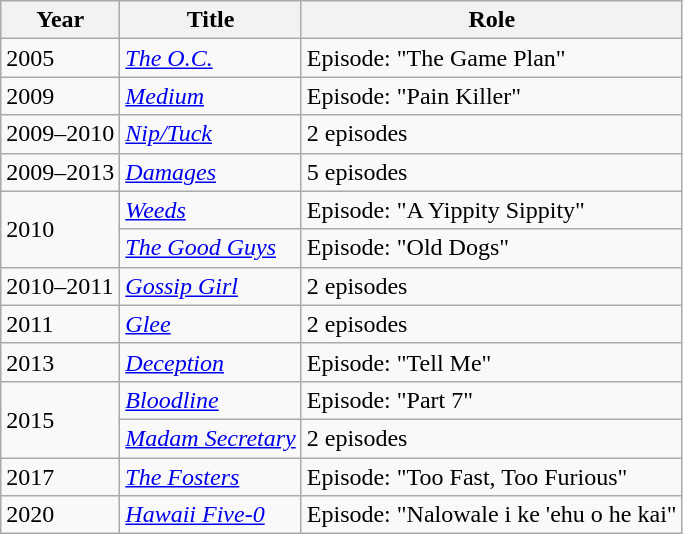<table class="wikitable sortable">
<tr>
<th>Year</th>
<th>Title</th>
<th>Role</th>
</tr>
<tr>
<td>2005</td>
<td><em><a href='#'>The O.C.</a></em></td>
<td>Episode: "The Game Plan"</td>
</tr>
<tr>
<td>2009</td>
<td><em><a href='#'>Medium</a></em></td>
<td>Episode: "Pain Killer"</td>
</tr>
<tr>
<td>2009–2010</td>
<td><em><a href='#'>Nip/Tuck</a></em></td>
<td>2 episodes</td>
</tr>
<tr>
<td>2009–2013</td>
<td><em><a href='#'>Damages</a></em></td>
<td>5 episodes</td>
</tr>
<tr>
<td rowspan=2>2010</td>
<td><em><a href='#'>Weeds</a></em></td>
<td>Episode: "A Yippity Sippity"</td>
</tr>
<tr>
<td><em><a href='#'>The Good Guys</a></em></td>
<td>Episode: "Old Dogs"</td>
</tr>
<tr>
<td>2010–2011</td>
<td><em><a href='#'>Gossip Girl</a></em></td>
<td>2 episodes</td>
</tr>
<tr>
<td>2011</td>
<td><em><a href='#'>Glee</a></em></td>
<td>2 episodes</td>
</tr>
<tr>
<td>2013</td>
<td><em><a href='#'>Deception</a></em></td>
<td>Episode: "Tell Me"</td>
</tr>
<tr>
<td rowspan=2>2015</td>
<td><em><a href='#'>Bloodline</a></em></td>
<td>Episode: "Part 7"</td>
</tr>
<tr>
<td><em><a href='#'>Madam Secretary</a></em></td>
<td>2 episodes</td>
</tr>
<tr>
<td>2017</td>
<td><em><a href='#'>The Fosters</a></em></td>
<td>Episode: "Too Fast, Too Furious"</td>
</tr>
<tr>
<td>2020</td>
<td><em><a href='#'>Hawaii Five-0</a></em></td>
<td>Episode: "Nalowale i ke 'ehu o he kai"</td>
</tr>
</table>
